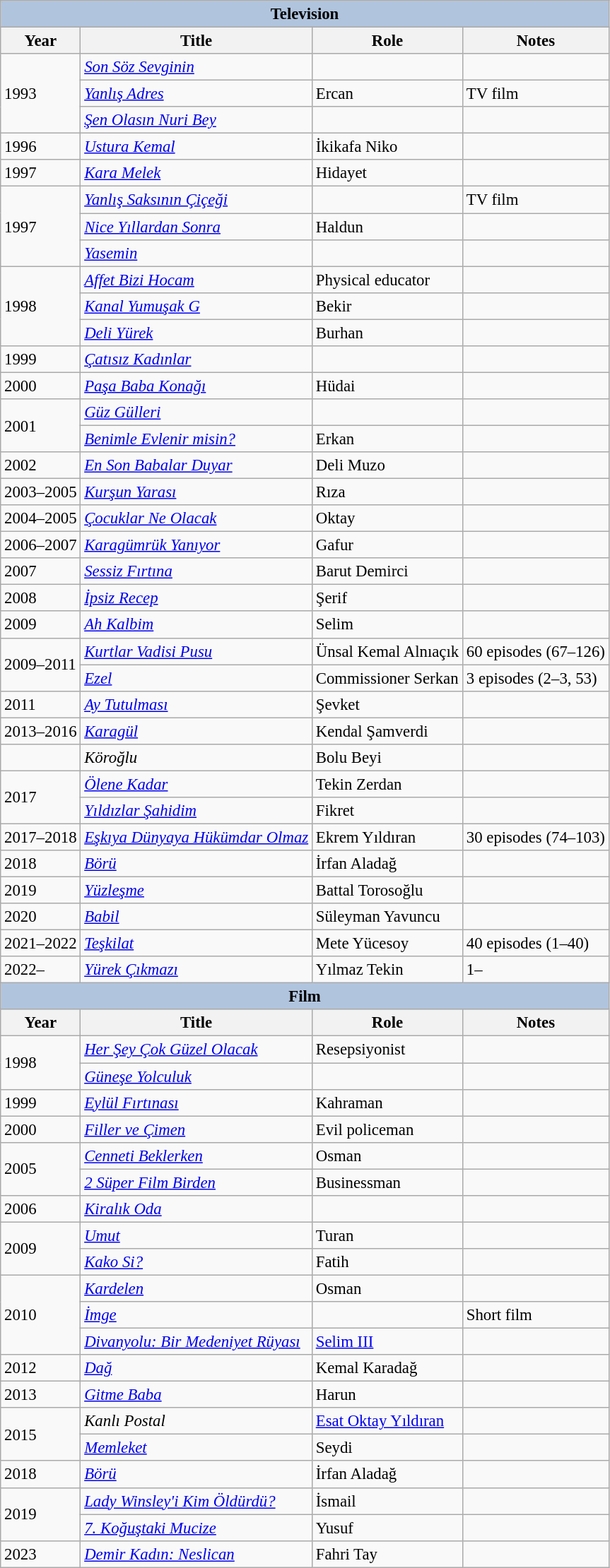<table class="wikitable" style="font-size: 95%;">
<tr>
<th colspan="4" style="background: LightSteelBlue;">Television</th>
</tr>
<tr>
<th>Year</th>
<th>Title</th>
<th>Role</th>
<th>Notes</th>
</tr>
<tr>
<td rowspan="3">1993</td>
<td><em><a href='#'>Son Söz Sevginin</a></em></td>
<td></td>
<td></td>
</tr>
<tr>
<td><em><a href='#'>Yanlış Adres</a></em></td>
<td>Ercan</td>
<td>TV film</td>
</tr>
<tr>
<td><em><a href='#'>Şen Olasın Nuri Bey</a></em></td>
<td></td>
<td></td>
</tr>
<tr>
<td>1996</td>
<td><em><a href='#'>Ustura Kemal</a></em></td>
<td>İkikafa Niko</td>
<td></td>
</tr>
<tr>
<td>1997</td>
<td><em><a href='#'>Kara Melek</a></em></td>
<td>Hidayet</td>
<td></td>
</tr>
<tr>
<td rowspan="3">1997</td>
<td><em><a href='#'>Yanlış Saksının Çiçeği</a></em></td>
<td></td>
<td>TV film</td>
</tr>
<tr>
<td><em><a href='#'>Nice Yıllardan Sonra</a></em></td>
<td>Haldun</td>
<td></td>
</tr>
<tr>
<td><em><a href='#'>Yasemin</a></em></td>
<td></td>
<td></td>
</tr>
<tr>
<td rowspan="3">1998</td>
<td><em><a href='#'>Affet Bizi Hocam</a></em></td>
<td>Physical educator</td>
<td></td>
</tr>
<tr>
<td><em><a href='#'>Kanal Yumuşak G</a></em></td>
<td>Bekir</td>
<td></td>
</tr>
<tr>
<td><em><a href='#'>Deli Yürek</a></em></td>
<td>Burhan</td>
<td></td>
</tr>
<tr>
<td>1999</td>
<td><em><a href='#'>Çatısız Kadınlar</a></em></td>
<td></td>
<td></td>
</tr>
<tr>
<td>2000</td>
<td><em><a href='#'>Paşa Baba Konağı</a></em></td>
<td>Hüdai</td>
<td></td>
</tr>
<tr>
<td rowspan="2">2001</td>
<td><em><a href='#'>Güz Gülleri</a></em></td>
<td></td>
<td></td>
</tr>
<tr>
<td><em><a href='#'>Benimle Evlenir misin?</a></em></td>
<td>Erkan</td>
<td></td>
</tr>
<tr>
<td>2002</td>
<td><em><a href='#'>En Son Babalar Duyar</a></em></td>
<td>Deli Muzo</td>
<td></td>
</tr>
<tr>
<td>2003–2005</td>
<td><em><a href='#'>Kurşun Yarası</a></em></td>
<td>Rıza</td>
<td></td>
</tr>
<tr>
<td>2004–2005</td>
<td><em><a href='#'>Çocuklar Ne Olacak</a></em></td>
<td>Oktay</td>
<td></td>
</tr>
<tr>
<td>2006–2007</td>
<td><em><a href='#'>Karagümrük Yanıyor</a></em></td>
<td>Gafur</td>
<td></td>
</tr>
<tr>
<td>2007</td>
<td><em><a href='#'>Sessiz Fırtına</a></em></td>
<td>Barut Demirci</td>
<td></td>
</tr>
<tr>
<td>2008</td>
<td><em><a href='#'>İpsiz Recep</a></em></td>
<td>Şerif</td>
<td></td>
</tr>
<tr>
<td>2009</td>
<td><em><a href='#'>Ah Kalbim</a></em></td>
<td>Selim</td>
<td></td>
</tr>
<tr>
<td rowspan="2">2009–2011</td>
<td><em><a href='#'>Kurtlar Vadisi Pusu</a></em></td>
<td>Ünsal Kemal Alnıaçık</td>
<td>60 episodes (67–126)</td>
</tr>
<tr>
<td><em><a href='#'>Ezel</a></em></td>
<td>Commissioner Serkan</td>
<td>3 episodes (2–3, 53)</td>
</tr>
<tr>
<td>2011</td>
<td><em><a href='#'>Ay Tutulması</a></em></td>
<td>Şevket</td>
<td></td>
</tr>
<tr>
<td>2013–2016</td>
<td><em><a href='#'>Karagül</a></em></td>
<td>Kendal Şamverdi</td>
<td></td>
</tr>
<tr>
<td></td>
<td><em>Köroğlu</em></td>
<td>Bolu Beyi</td>
<td></td>
</tr>
<tr>
<td rowspan="2">2017</td>
<td><em><a href='#'>Ölene Kadar</a></em></td>
<td>Tekin Zerdan</td>
<td></td>
</tr>
<tr>
<td><em><a href='#'>Yıldızlar Şahidim</a></em></td>
<td>Fikret</td>
<td></td>
</tr>
<tr>
<td>2017–2018</td>
<td><em><a href='#'>Eşkıya Dünyaya Hükümdar Olmaz</a></em></td>
<td>Ekrem Yıldıran</td>
<td>30 episodes (74–103)</td>
</tr>
<tr>
<td>2018</td>
<td><em><a href='#'>Börü</a></em></td>
<td>İrfan Aladağ</td>
<td></td>
</tr>
<tr>
<td>2019</td>
<td><em><a href='#'>Yüzleşme</a></em></td>
<td>Battal Torosoğlu</td>
<td></td>
</tr>
<tr>
<td>2020</td>
<td><em><a href='#'>Babil</a></em></td>
<td>Süleyman Yavuncu</td>
<td></td>
</tr>
<tr>
<td>2021–2022</td>
<td><em><a href='#'>Teşkilat</a></em></td>
<td>Mete Yücesoy</td>
<td>40 episodes (1–40)</td>
</tr>
<tr>
<td>2022–</td>
<td><em><a href='#'>Yürek Çıkmazı</a></em></td>
<td>Yılmaz Tekin</td>
<td>1–</td>
</tr>
<tr>
<th colspan="4" style="background: LightSteelBlue;">Film</th>
</tr>
<tr>
<th>Year</th>
<th>Title</th>
<th>Role</th>
<th>Notes</th>
</tr>
<tr>
<td rowspan="2">1998</td>
<td><em><a href='#'>Her Şey Çok Güzel Olacak</a></em></td>
<td>Resepsiyonist</td>
<td></td>
</tr>
<tr>
<td><em><a href='#'>Güneşe Yolculuk</a></em></td>
<td></td>
<td></td>
</tr>
<tr>
<td>1999</td>
<td><em><a href='#'>Eylül Fırtınası</a></em></td>
<td>Kahraman</td>
<td></td>
</tr>
<tr>
<td>2000</td>
<td><em><a href='#'>Filler ve Çimen</a></em></td>
<td>Evil policeman</td>
<td></td>
</tr>
<tr>
<td rowspan="2">2005</td>
<td><em><a href='#'>Cenneti Beklerken</a></em></td>
<td>Osman</td>
<td></td>
</tr>
<tr>
<td><em><a href='#'>2 Süper Film Birden</a></em></td>
<td>Businessman</td>
<td></td>
</tr>
<tr>
<td>2006</td>
<td><em><a href='#'>Kiralık Oda</a></em></td>
<td></td>
<td></td>
</tr>
<tr>
<td rowspan="2">2009</td>
<td><em><a href='#'>Umut</a></em></td>
<td>Turan</td>
<td></td>
</tr>
<tr>
<td><em><a href='#'>Kako Si?</a></em></td>
<td>Fatih</td>
<td></td>
</tr>
<tr>
<td rowspan="3">2010</td>
<td><em><a href='#'>Kardelen</a></em></td>
<td>Osman</td>
<td></td>
</tr>
<tr>
<td><em><a href='#'>İmge</a></em></td>
<td></td>
<td>Short film</td>
</tr>
<tr>
<td><em><a href='#'>Divanyolu: Bir Medeniyet Rüyası</a></em></td>
<td><a href='#'>Selim III</a></td>
<td></td>
</tr>
<tr>
<td>2012</td>
<td><em><a href='#'>Dağ</a></em></td>
<td>Kemal Karadağ</td>
<td></td>
</tr>
<tr>
<td>2013</td>
<td><em><a href='#'>Gitme Baba</a></em></td>
<td>Harun</td>
<td></td>
</tr>
<tr>
<td rowspan="2">2015</td>
<td><em>Kanlı Postal</em></td>
<td><a href='#'>Esat Oktay Yıldıran</a></td>
<td></td>
</tr>
<tr>
<td><em><a href='#'>Memleket</a></em></td>
<td>Seydi</td>
<td></td>
</tr>
<tr>
<td>2018</td>
<td><em><a href='#'>Börü</a></em></td>
<td>İrfan Aladağ</td>
<td></td>
</tr>
<tr>
<td rowspan="2">2019</td>
<td><em><a href='#'>Lady Winsley'i Kim Öldürdü?</a></em></td>
<td>İsmail</td>
<td></td>
</tr>
<tr>
<td><em><a href='#'>7. Koğuştaki Mucize</a></em></td>
<td>Yusuf</td>
<td></td>
</tr>
<tr>
<td>2023</td>
<td><em><a href='#'>Demir Kadın: Neslican</a></em></td>
<td>Fahri Tay</td>
<td></td>
</tr>
</table>
